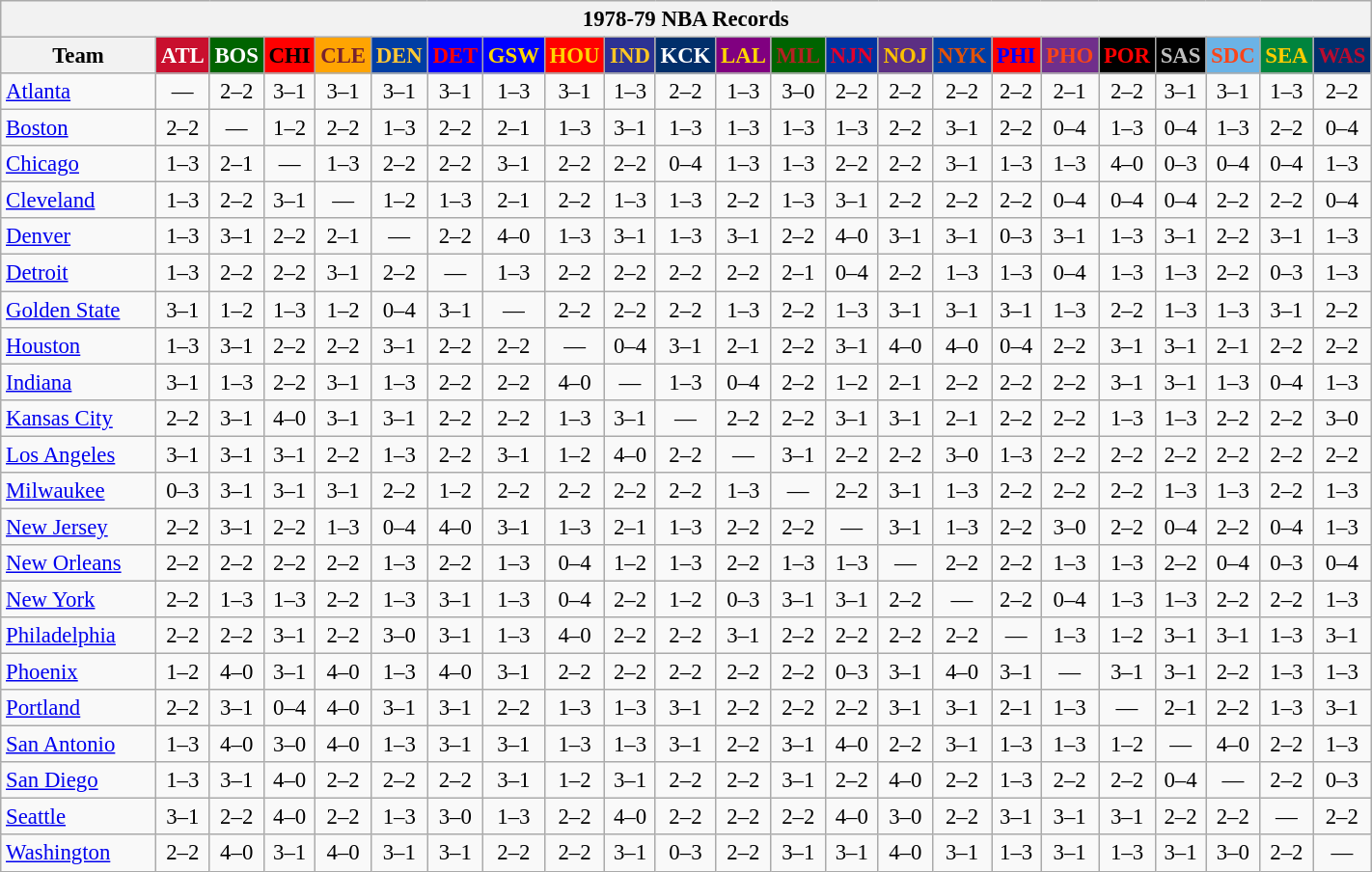<table class="wikitable" style="font-size:95%; text-align:center;">
<tr>
<th colspan=23>1978-79 NBA Records</th>
</tr>
<tr>
<th width=100>Team</th>
<th style="background:#C90F2E;color:#FFFFFF;width=35">ATL</th>
<th style="background:#006400;color:#FFFFFF;width=35">BOS</th>
<th style="background:#FF0000;color:#000000;width=35">CHI</th>
<th style="background:#FFA402;color:#77222F;width=35">CLE</th>
<th style="background:#003EA4;color:#FDC835;width=35">DEN</th>
<th style="background:#0000FF;color:#FF0000;width=35">DET</th>
<th style="background:#0000FF;color:#FFD700;width=35">GSW</th>
<th style="background:#FF0000;color:#FFD700;width=35">HOU</th>
<th style="background:#2C3294;color:#FCC624;width=35">IND</th>
<th style="background:#012F6B;color:#FFFFFF;width=35">KCK</th>
<th style="background:#800080;color:#FFD700;width=35">LAL</th>
<th style="background:#006400;color:#B22222;width=35">MIL</th>
<th style="background:#0032A1;color:#E5002B;width=35">NJN</th>
<th style="background:#5C2F83;color:#FCC200;width=35">NOJ</th>
<th style="background:#003EA4;color:#E35208;width=35">NYK</th>
<th style="background:#FF0000;color:#0000FF;width=35">PHI</th>
<th style="background:#702F8B;color:#FA4417;width=35">PHO</th>
<th style="background:#000000;color:#FF0000;width=35">POR</th>
<th style="background:#000000;color:#C0C0C0;width=35">SAS</th>
<th style="background:#6BB3E6;color:#FA4518;width=35">SDC</th>
<th style="background:#00843D;color:#FFCD01;width=35">SEA</th>
<th style="background:#012F6D;color:#BA0C2F;width=35">WAS</th>
</tr>
<tr>
<td style="text-align:left;"><a href='#'>Atlanta</a></td>
<td>—</td>
<td>2–2</td>
<td>3–1</td>
<td>3–1</td>
<td>3–1</td>
<td>3–1</td>
<td>1–3</td>
<td>3–1</td>
<td>1–3</td>
<td>2–2</td>
<td>1–3</td>
<td>3–0</td>
<td>2–2</td>
<td>2–2</td>
<td>2–2</td>
<td>2–2</td>
<td>2–1</td>
<td>2–2</td>
<td>3–1</td>
<td>3–1</td>
<td>1–3</td>
<td>2–2</td>
</tr>
<tr>
<td style="text-align:left;"><a href='#'>Boston</a></td>
<td>2–2</td>
<td>—</td>
<td>1–2</td>
<td>2–2</td>
<td>1–3</td>
<td>2–2</td>
<td>2–1</td>
<td>1–3</td>
<td>3–1</td>
<td>1–3</td>
<td>1–3</td>
<td>1–3</td>
<td>1–3</td>
<td>2–2</td>
<td>3–1</td>
<td>2–2</td>
<td>0–4</td>
<td>1–3</td>
<td>0–4</td>
<td>1–3</td>
<td>2–2</td>
<td>0–4</td>
</tr>
<tr>
<td style="text-align:left;"><a href='#'>Chicago</a></td>
<td>1–3</td>
<td>2–1</td>
<td>—</td>
<td>1–3</td>
<td>2–2</td>
<td>2–2</td>
<td>3–1</td>
<td>2–2</td>
<td>2–2</td>
<td>0–4</td>
<td>1–3</td>
<td>1–3</td>
<td>2–2</td>
<td>2–2</td>
<td>3–1</td>
<td>1–3</td>
<td>1–3</td>
<td>4–0</td>
<td>0–3</td>
<td>0–4</td>
<td>0–4</td>
<td>1–3</td>
</tr>
<tr>
<td style="text-align:left;"><a href='#'>Cleveland</a></td>
<td>1–3</td>
<td>2–2</td>
<td>3–1</td>
<td>—</td>
<td>1–2</td>
<td>1–3</td>
<td>2–1</td>
<td>2–2</td>
<td>1–3</td>
<td>1–3</td>
<td>2–2</td>
<td>1–3</td>
<td>3–1</td>
<td>2–2</td>
<td>2–2</td>
<td>2–2</td>
<td>0–4</td>
<td>0–4</td>
<td>0–4</td>
<td>2–2</td>
<td>2–2</td>
<td>0–4</td>
</tr>
<tr>
<td style="text-align:left;"><a href='#'>Denver</a></td>
<td>1–3</td>
<td>3–1</td>
<td>2–2</td>
<td>2–1</td>
<td>—</td>
<td>2–2</td>
<td>4–0</td>
<td>1–3</td>
<td>3–1</td>
<td>1–3</td>
<td>3–1</td>
<td>2–2</td>
<td>4–0</td>
<td>3–1</td>
<td>3–1</td>
<td>0–3</td>
<td>3–1</td>
<td>1–3</td>
<td>3–1</td>
<td>2–2</td>
<td>3–1</td>
<td>1–3</td>
</tr>
<tr>
<td style="text-align:left;"><a href='#'>Detroit</a></td>
<td>1–3</td>
<td>2–2</td>
<td>2–2</td>
<td>3–1</td>
<td>2–2</td>
<td>—</td>
<td>1–3</td>
<td>2–2</td>
<td>2–2</td>
<td>2–2</td>
<td>2–2</td>
<td>2–1</td>
<td>0–4</td>
<td>2–2</td>
<td>1–3</td>
<td>1–3</td>
<td>0–4</td>
<td>1–3</td>
<td>1–3</td>
<td>2–2</td>
<td>0–3</td>
<td>1–3</td>
</tr>
<tr>
<td style="text-align:left;"><a href='#'>Golden State</a></td>
<td>3–1</td>
<td>1–2</td>
<td>1–3</td>
<td>1–2</td>
<td>0–4</td>
<td>3–1</td>
<td>—</td>
<td>2–2</td>
<td>2–2</td>
<td>2–2</td>
<td>1–3</td>
<td>2–2</td>
<td>1–3</td>
<td>3–1</td>
<td>3–1</td>
<td>3–1</td>
<td>1–3</td>
<td>2–2</td>
<td>1–3</td>
<td>1–3</td>
<td>3–1</td>
<td>2–2</td>
</tr>
<tr>
<td style="text-align:left;"><a href='#'>Houston</a></td>
<td>1–3</td>
<td>3–1</td>
<td>2–2</td>
<td>2–2</td>
<td>3–1</td>
<td>2–2</td>
<td>2–2</td>
<td>—</td>
<td>0–4</td>
<td>3–1</td>
<td>2–1</td>
<td>2–2</td>
<td>3–1</td>
<td>4–0</td>
<td>4–0</td>
<td>0–4</td>
<td>2–2</td>
<td>3–1</td>
<td>3–1</td>
<td>2–1</td>
<td>2–2</td>
<td>2–2</td>
</tr>
<tr>
<td style="text-align:left;"><a href='#'>Indiana</a></td>
<td>3–1</td>
<td>1–3</td>
<td>2–2</td>
<td>3–1</td>
<td>1–3</td>
<td>2–2</td>
<td>2–2</td>
<td>4–0</td>
<td>—</td>
<td>1–3</td>
<td>0–4</td>
<td>2–2</td>
<td>1–2</td>
<td>2–1</td>
<td>2–2</td>
<td>2–2</td>
<td>2–2</td>
<td>3–1</td>
<td>3–1</td>
<td>1–3</td>
<td>0–4</td>
<td>1–3</td>
</tr>
<tr>
<td style="text-align:left;"><a href='#'>Kansas City</a></td>
<td>2–2</td>
<td>3–1</td>
<td>4–0</td>
<td>3–1</td>
<td>3–1</td>
<td>2–2</td>
<td>2–2</td>
<td>1–3</td>
<td>3–1</td>
<td>—</td>
<td>2–2</td>
<td>2–2</td>
<td>3–1</td>
<td>3–1</td>
<td>2–1</td>
<td>2–2</td>
<td>2–2</td>
<td>1–3</td>
<td>1–3</td>
<td>2–2</td>
<td>2–2</td>
<td>3–0</td>
</tr>
<tr>
<td style="text-align:left;"><a href='#'>Los Angeles</a></td>
<td>3–1</td>
<td>3–1</td>
<td>3–1</td>
<td>2–2</td>
<td>1–3</td>
<td>2–2</td>
<td>3–1</td>
<td>1–2</td>
<td>4–0</td>
<td>2–2</td>
<td>—</td>
<td>3–1</td>
<td>2–2</td>
<td>2–2</td>
<td>3–0</td>
<td>1–3</td>
<td>2–2</td>
<td>2–2</td>
<td>2–2</td>
<td>2–2</td>
<td>2–2</td>
<td>2–2</td>
</tr>
<tr>
<td style="text-align:left;"><a href='#'>Milwaukee</a></td>
<td>0–3</td>
<td>3–1</td>
<td>3–1</td>
<td>3–1</td>
<td>2–2</td>
<td>1–2</td>
<td>2–2</td>
<td>2–2</td>
<td>2–2</td>
<td>2–2</td>
<td>1–3</td>
<td>—</td>
<td>2–2</td>
<td>3–1</td>
<td>1–3</td>
<td>2–2</td>
<td>2–2</td>
<td>2–2</td>
<td>1–3</td>
<td>1–3</td>
<td>2–2</td>
<td>1–3</td>
</tr>
<tr>
<td style="text-align:left;"><a href='#'>New Jersey</a></td>
<td>2–2</td>
<td>3–1</td>
<td>2–2</td>
<td>1–3</td>
<td>0–4</td>
<td>4–0</td>
<td>3–1</td>
<td>1–3</td>
<td>2–1</td>
<td>1–3</td>
<td>2–2</td>
<td>2–2</td>
<td>—</td>
<td>3–1</td>
<td>1–3</td>
<td>2–2</td>
<td>3–0</td>
<td>2–2</td>
<td>0–4</td>
<td>2–2</td>
<td>0–4</td>
<td>1–3</td>
</tr>
<tr>
<td style="text-align:left;"><a href='#'>New Orleans</a></td>
<td>2–2</td>
<td>2–2</td>
<td>2–2</td>
<td>2–2</td>
<td>1–3</td>
<td>2–2</td>
<td>1–3</td>
<td>0–4</td>
<td>1–2</td>
<td>1–3</td>
<td>2–2</td>
<td>1–3</td>
<td>1–3</td>
<td>—</td>
<td>2–2</td>
<td>2–2</td>
<td>1–3</td>
<td>1–3</td>
<td>2–2</td>
<td>0–4</td>
<td>0–3</td>
<td>0–4</td>
</tr>
<tr>
<td style="text-align:left;"><a href='#'>New York</a></td>
<td>2–2</td>
<td>1–3</td>
<td>1–3</td>
<td>2–2</td>
<td>1–3</td>
<td>3–1</td>
<td>1–3</td>
<td>0–4</td>
<td>2–2</td>
<td>1–2</td>
<td>0–3</td>
<td>3–1</td>
<td>3–1</td>
<td>2–2</td>
<td>—</td>
<td>2–2</td>
<td>0–4</td>
<td>1–3</td>
<td>1–3</td>
<td>2–2</td>
<td>2–2</td>
<td>1–3</td>
</tr>
<tr>
<td style="text-align:left;"><a href='#'>Philadelphia</a></td>
<td>2–2</td>
<td>2–2</td>
<td>3–1</td>
<td>2–2</td>
<td>3–0</td>
<td>3–1</td>
<td>1–3</td>
<td>4–0</td>
<td>2–2</td>
<td>2–2</td>
<td>3–1</td>
<td>2–2</td>
<td>2–2</td>
<td>2–2</td>
<td>2–2</td>
<td>—</td>
<td>1–3</td>
<td>1–2</td>
<td>3–1</td>
<td>3–1</td>
<td>1–3</td>
<td>3–1</td>
</tr>
<tr>
<td style="text-align:left;"><a href='#'>Phoenix</a></td>
<td>1–2</td>
<td>4–0</td>
<td>3–1</td>
<td>4–0</td>
<td>1–3</td>
<td>4–0</td>
<td>3–1</td>
<td>2–2</td>
<td>2–2</td>
<td>2–2</td>
<td>2–2</td>
<td>2–2</td>
<td>0–3</td>
<td>3–1</td>
<td>4–0</td>
<td>3–1</td>
<td>—</td>
<td>3–1</td>
<td>3–1</td>
<td>2–2</td>
<td>1–3</td>
<td>1–3</td>
</tr>
<tr>
<td style="text-align:left;"><a href='#'>Portland</a></td>
<td>2–2</td>
<td>3–1</td>
<td>0–4</td>
<td>4–0</td>
<td>3–1</td>
<td>3–1</td>
<td>2–2</td>
<td>1–3</td>
<td>1–3</td>
<td>3–1</td>
<td>2–2</td>
<td>2–2</td>
<td>2–2</td>
<td>3–1</td>
<td>3–1</td>
<td>2–1</td>
<td>1–3</td>
<td>—</td>
<td>2–1</td>
<td>2–2</td>
<td>1–3</td>
<td>3–1</td>
</tr>
<tr>
<td style="text-align:left;"><a href='#'>San Antonio</a></td>
<td>1–3</td>
<td>4–0</td>
<td>3–0</td>
<td>4–0</td>
<td>1–3</td>
<td>3–1</td>
<td>3–1</td>
<td>1–3</td>
<td>1–3</td>
<td>3–1</td>
<td>2–2</td>
<td>3–1</td>
<td>4–0</td>
<td>2–2</td>
<td>3–1</td>
<td>1–3</td>
<td>1–3</td>
<td>1–2</td>
<td>—</td>
<td>4–0</td>
<td>2–2</td>
<td>1–3</td>
</tr>
<tr>
<td style="text-align:left;"><a href='#'>San Diego</a></td>
<td>1–3</td>
<td>3–1</td>
<td>4–0</td>
<td>2–2</td>
<td>2–2</td>
<td>2–2</td>
<td>3–1</td>
<td>1–2</td>
<td>3–1</td>
<td>2–2</td>
<td>2–2</td>
<td>3–1</td>
<td>2–2</td>
<td>4–0</td>
<td>2–2</td>
<td>1–3</td>
<td>2–2</td>
<td>2–2</td>
<td>0–4</td>
<td>—</td>
<td>2–2</td>
<td>0–3</td>
</tr>
<tr>
<td style="text-align:left;"><a href='#'>Seattle</a></td>
<td>3–1</td>
<td>2–2</td>
<td>4–0</td>
<td>2–2</td>
<td>1–3</td>
<td>3–0</td>
<td>1–3</td>
<td>2–2</td>
<td>4–0</td>
<td>2–2</td>
<td>2–2</td>
<td>2–2</td>
<td>4–0</td>
<td>3–0</td>
<td>2–2</td>
<td>3–1</td>
<td>3–1</td>
<td>3–1</td>
<td>2–2</td>
<td>2–2</td>
<td>—</td>
<td>2–2</td>
</tr>
<tr>
<td style="text-align:left;"><a href='#'>Washington</a></td>
<td>2–2</td>
<td>4–0</td>
<td>3–1</td>
<td>4–0</td>
<td>3–1</td>
<td>3–1</td>
<td>2–2</td>
<td>2–2</td>
<td>3–1</td>
<td>0–3</td>
<td>2–2</td>
<td>3–1</td>
<td>3–1</td>
<td>4–0</td>
<td>3–1</td>
<td>1–3</td>
<td>3–1</td>
<td>1–3</td>
<td>3–1</td>
<td>3–0</td>
<td>2–2</td>
<td>—</td>
</tr>
</table>
